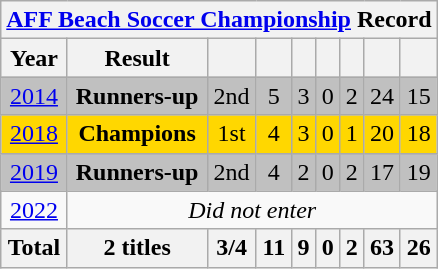<table class="wikitable" style="text-align:center;">
<tr>
<th colspan=9><a href='#'>AFF Beach Soccer Championship</a> Record</th>
</tr>
<tr>
<th>Year</th>
<th>Result</th>
<th></th>
<th></th>
<th></th>
<th></th>
<th></th>
<th></th>
<th></th>
</tr>
<tr style="background:silver;">
<td> <a href='#'>2014</a></td>
<td><strong>Runners-up</strong></td>
<td>2nd</td>
<td>5</td>
<td>3</td>
<td>0</td>
<td>2</td>
<td>24</td>
<td>15</td>
</tr>
<tr style="background-color:Gold;">
<td> <a href='#'>2018</a></td>
<td><strong>Champions</strong></td>
<td>1st</td>
<td>4</td>
<td>3</td>
<td>0</td>
<td>1</td>
<td>20</td>
<td>18</td>
</tr>
<tr style="background:silver;">
<td> <a href='#'>2019</a></td>
<td><strong>Runners-up</strong></td>
<td>2nd</td>
<td>4</td>
<td>2</td>
<td>0</td>
<td>2</td>
<td>17</td>
<td>19</td>
</tr>
<tr>
<td> <a href='#'>2022</a></td>
<td colspan="8"><em>Did not enter</em></td>
</tr>
<tr>
<th>Total</th>
<th>2 titles</th>
<th>3/4</th>
<th>11</th>
<th>9</th>
<th>0</th>
<th>2</th>
<th>63</th>
<th>26</th>
</tr>
</table>
